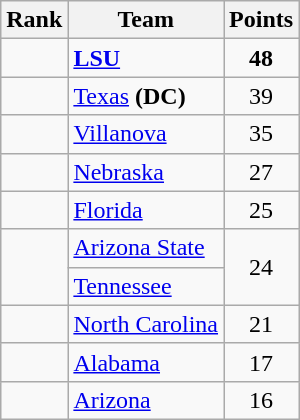<table class="wikitable sortable" style="text-align:center">
<tr>
<th>Rank</th>
<th>Team</th>
<th>Points</th>
</tr>
<tr>
<td></td>
<td align="left"><strong><a href='#'>LSU</a></strong></td>
<td><strong>48</strong></td>
</tr>
<tr>
<td></td>
<td align="left"><a href='#'>Texas</a> <strong>(DC)</strong></td>
<td>39</td>
</tr>
<tr>
<td></td>
<td align="left"><a href='#'>Villanova</a></td>
<td>35</td>
</tr>
<tr>
<td></td>
<td align="left"><a href='#'>Nebraska</a></td>
<td>27</td>
</tr>
<tr>
<td></td>
<td align="left"><a href='#'>Florida</a></td>
<td>25</td>
</tr>
<tr>
<td rowspan=2></td>
<td align="left"><a href='#'>Arizona State</a></td>
<td rowspan=2>24</td>
</tr>
<tr>
<td align="left"><a href='#'>Tennessee</a></td>
</tr>
<tr>
<td></td>
<td align="left"><a href='#'>North Carolina</a></td>
<td>21</td>
</tr>
<tr>
<td></td>
<td align="left"><a href='#'>Alabama</a></td>
<td>17</td>
</tr>
<tr>
<td></td>
<td align="left"><a href='#'>Arizona</a></td>
<td>16</td>
</tr>
</table>
